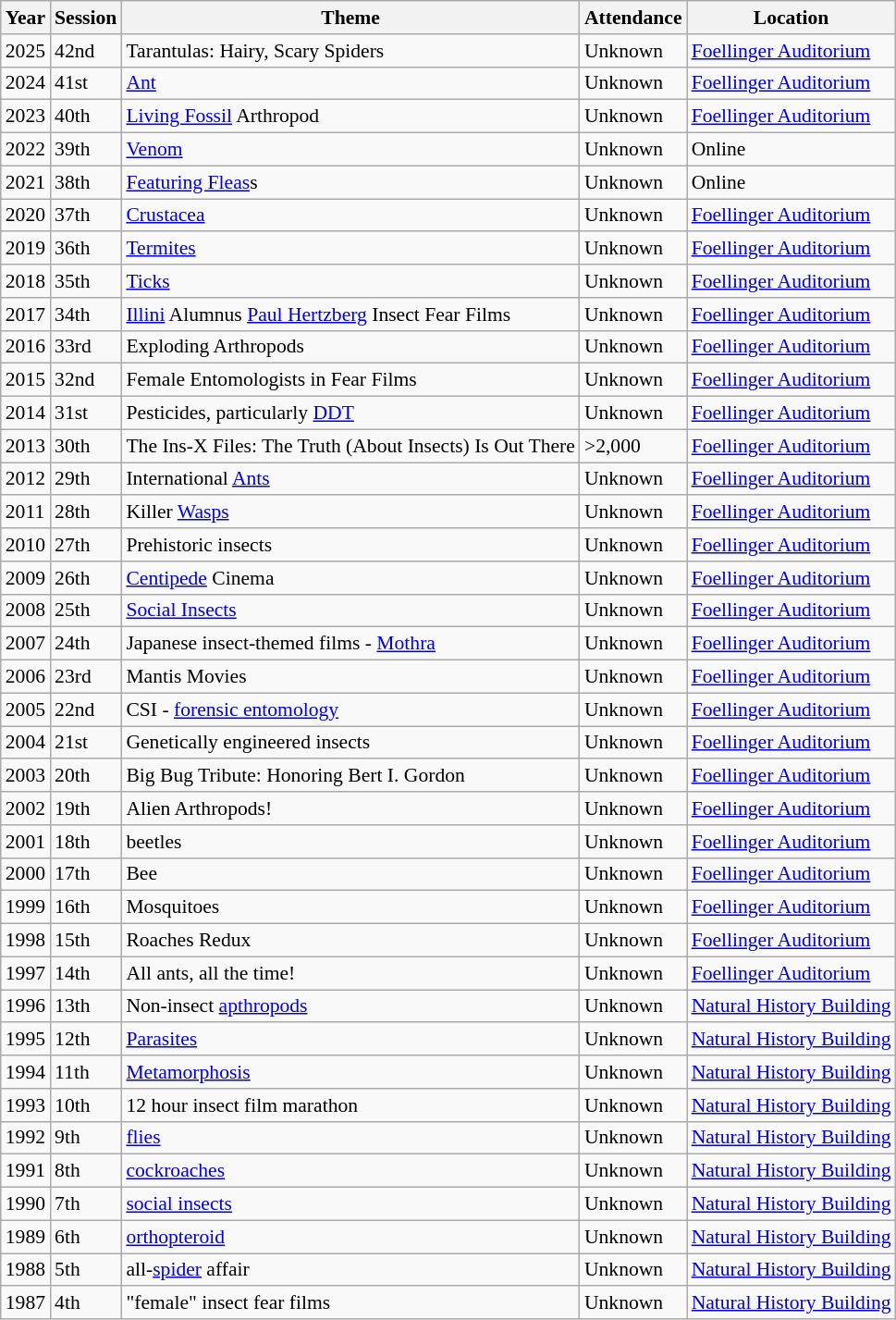<table class="sortable wikitable" style="font-size:90%;">
<tr>
<th>Year</th>
<th>Session</th>
<th>Theme</th>
<th>Attendance</th>
<th>Location</th>
</tr>
<tr>
<td>2025</td>
<td>42nd</td>
<td>Tarantulas: Hairy, Scary Spiders</td>
<td>Unknown</td>
<td><a href='#'>Foellinger Auditorium</a></td>
</tr>
<tr>
<td>2024</td>
<td>41st</td>
<td><a href='#'>Ant</a></td>
<td>Unknown</td>
<td><a href='#'>Foellinger Auditorium</a></td>
</tr>
<tr>
<td>2023</td>
<td>40th</td>
<td><a href='#'>Living Fossil</a> Arthropod</td>
<td>Unknown</td>
<td><a href='#'>Foellinger Auditorium</a></td>
</tr>
<tr>
<td>2022</td>
<td>39th</td>
<td><a href='#'>Venom</a></td>
<td>Unknown</td>
<td>Online</td>
</tr>
<tr>
<td>2021</td>
<td>38th</td>
<td><a href='#'>Featuring Fleas</a>s</td>
<td>Unknown</td>
<td>Online</td>
</tr>
<tr>
<td>2020</td>
<td>37th</td>
<td><a href='#'>Crustacea</a></td>
<td>Unknown</td>
<td><a href='#'>Foellinger Auditorium</a></td>
</tr>
<tr>
<td>2019</td>
<td>36th</td>
<td><a href='#'>Termites</a></td>
<td>Unknown</td>
<td><a href='#'>Foellinger Auditorium</a></td>
</tr>
<tr>
<td>2018</td>
<td>35th</td>
<td><a href='#'>Ticks</a></td>
<td>Unknown</td>
<td><a href='#'>Foellinger Auditorium</a></td>
</tr>
<tr>
<td>2017</td>
<td>34th</td>
<td><a href='#'>Illini</a> Alumnus <a href='#'>Paul Hertzberg</a> Insect Fear Films</td>
<td>Unknown</td>
<td><a href='#'>Foellinger Auditorium</a></td>
</tr>
<tr>
<td>2016</td>
<td>33rd</td>
<td>Exploding Arthropods</td>
<td>Unknown</td>
<td><a href='#'>Foellinger Auditorium</a></td>
</tr>
<tr>
<td>2015</td>
<td>32nd</td>
<td>Female Entomologists in Fear Films</td>
<td>Unknown</td>
<td><a href='#'>Foellinger Auditorium</a></td>
</tr>
<tr>
<td>2014</td>
<td>31st</td>
<td>Pesticides, particularly <a href='#'>DDT</a></td>
<td>Unknown</td>
<td><a href='#'>Foellinger Auditorium</a></td>
</tr>
<tr>
<td>2013</td>
<td>30th</td>
<td>The Ins-X Files: The Truth (About Insects) Is Out There</td>
<td>>2,000</td>
<td><a href='#'>Foellinger Auditorium</a></td>
</tr>
<tr>
<td>2012</td>
<td>29th</td>
<td>International <a href='#'>Ants</a> </td>
<td>Unknown</td>
<td><a href='#'>Foellinger Auditorium</a></td>
</tr>
<tr>
<td>2011</td>
<td>28th</td>
<td>Killer <a href='#'>Wasps</a></td>
<td>Unknown</td>
<td><a href='#'>Foellinger Auditorium</a></td>
</tr>
<tr>
<td>2010</td>
<td>27th</td>
<td>Prehistoric insects</td>
<td>Unknown</td>
<td><a href='#'>Foellinger Auditorium</a></td>
</tr>
<tr>
<td>2009</td>
<td>26th</td>
<td><a href='#'>Centipede</a> Cinema</td>
<td>Unknown</td>
<td><a href='#'>Foellinger Auditorium</a></td>
</tr>
<tr>
<td>2008</td>
<td>25th</td>
<td><a href='#'>Social Insects</a></td>
<td>Unknown</td>
<td><a href='#'>Foellinger Auditorium</a></td>
</tr>
<tr>
<td>2007</td>
<td>24th</td>
<td>Japanese insect-themed films - <a href='#'>Mothra</a></td>
<td>Unknown</td>
<td><a href='#'>Foellinger Auditorium</a></td>
</tr>
<tr>
<td>2006</td>
<td>23rd</td>
<td>Mantis Movies</td>
<td>Unknown</td>
<td><a href='#'>Foellinger Auditorium</a></td>
</tr>
<tr>
<td>2005</td>
<td>22nd</td>
<td>CSI - <a href='#'>forensic entomology</a></td>
<td>Unknown</td>
<td><a href='#'>Foellinger Auditorium</a></td>
</tr>
<tr>
<td>2004</td>
<td>21st</td>
<td>Genetically engineered insects</td>
<td>Unknown</td>
<td><a href='#'>Foellinger Auditorium</a></td>
</tr>
<tr>
<td>2003</td>
<td>20th</td>
<td>Big Bug Tribute: Honoring Bert I. Gordon</td>
<td>Unknown</td>
<td><a href='#'>Foellinger Auditorium</a></td>
</tr>
<tr>
<td>2002</td>
<td>19th</td>
<td>Alien Arthropods!</td>
<td>Unknown</td>
<td><a href='#'>Foellinger Auditorium</a></td>
</tr>
<tr>
<td>2001</td>
<td>18th</td>
<td>beetles</td>
<td>Unknown</td>
<td><a href='#'>Foellinger Auditorium</a></td>
</tr>
<tr>
<td>2000</td>
<td>17th</td>
<td>Bee</td>
<td>Unknown</td>
<td><a href='#'>Foellinger Auditorium</a></td>
</tr>
<tr>
<td>1999</td>
<td>16th</td>
<td>Mosquitoes</td>
<td>Unknown</td>
<td><a href='#'>Foellinger Auditorium</a></td>
</tr>
<tr>
<td>1998</td>
<td>15th</td>
<td>Roaches Redux </td>
<td>Unknown</td>
<td><a href='#'>Foellinger Auditorium</a></td>
</tr>
<tr>
<td>1997</td>
<td>14th</td>
<td>All ants, all the time! </td>
<td>Unknown</td>
<td><a href='#'>Foellinger Auditorium</a></td>
</tr>
<tr>
<td>1996</td>
<td>13th</td>
<td>Non-insect <a href='#'>apthropods</a></td>
<td>Unknown</td>
<td><a href='#'>Natural History Building</a></td>
</tr>
<tr>
<td>1995</td>
<td>12th</td>
<td><a href='#'>Parasites</a></td>
<td>Unknown</td>
<td><a href='#'>Natural History Building</a></td>
</tr>
<tr>
<td>1994</td>
<td>11th</td>
<td><a href='#'>Metamorphosis</a></td>
<td>Unknown</td>
<td><a href='#'>Natural History Building</a></td>
</tr>
<tr>
<td>1993</td>
<td>10th</td>
<td>12 hour insect film marathon</td>
<td>Unknown</td>
<td><a href='#'>Natural History Building</a></td>
</tr>
<tr>
<td>1992</td>
<td>9th</td>
<td><a href='#'>flies</a></td>
<td>Unknown</td>
<td><a href='#'>Natural History Building</a></td>
</tr>
<tr>
<td>1991</td>
<td>8th</td>
<td><a href='#'>cockroaches</a></td>
<td>Unknown</td>
<td><a href='#'>Natural History Building</a></td>
</tr>
<tr>
<td>1990</td>
<td>7th</td>
<td><a href='#'>social insects</a></td>
<td>Unknown</td>
<td><a href='#'>Natural History Building</a></td>
</tr>
<tr>
<td>1989</td>
<td>6th</td>
<td><a href='#'>orthopteroid</a></td>
<td>Unknown</td>
<td><a href='#'>Natural History Building</a></td>
</tr>
<tr>
<td>1988</td>
<td>5th</td>
<td>all-<a href='#'>spider</a> affair</td>
<td>Unknown</td>
<td><a href='#'>Natural History Building</a></td>
</tr>
<tr>
<td>1987</td>
<td>4th</td>
<td>"female" insect fear films</td>
<td>Unknown</td>
<td><a href='#'>Natural History Building</a></td>
</tr>
</table>
